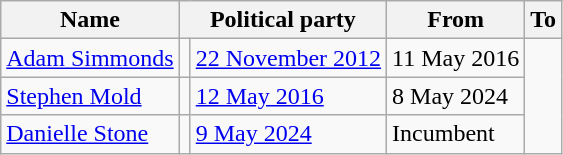<table class="wikitable">
<tr>
<th scope="col">Name</th>
<th scope="col" colspan="2">Political party</th>
<th scope="col">From</th>
<th scope="col">To</th>
</tr>
<tr>
<td><a href='#'>Adam Simmonds</a></td>
<td></td>
<td><a href='#'>22 November 2012</a></td>
<td>11 May 2016</td>
</tr>
<tr>
<td><a href='#'>Stephen Mold</a></td>
<td></td>
<td><a href='#'>12 May 2016</a></td>
<td>8 May 2024</td>
</tr>
<tr>
<td><a href='#'>Danielle Stone</a></td>
<td></td>
<td><a href='#'>9 May 2024</a></td>
<td>Incumbent</td>
</tr>
</table>
